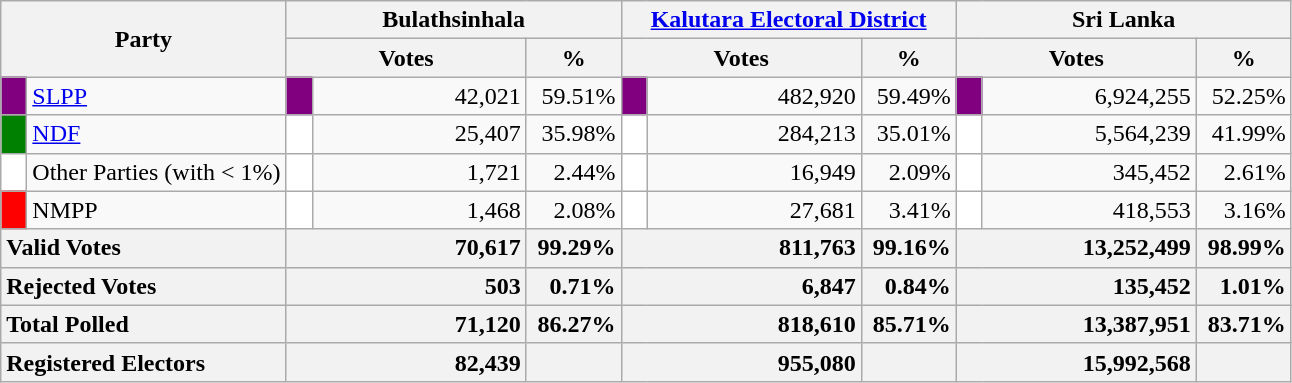<table class="wikitable">
<tr>
<th colspan="2" width="144px"rowspan="2">Party</th>
<th colspan="3" width="216px">Bulathsinhala</th>
<th colspan="3" width="216px"><a href='#'>Kalutara Electoral District</a></th>
<th colspan="3" width="216px">Sri Lanka</th>
</tr>
<tr>
<th colspan="2" width="144px">Votes</th>
<th>%</th>
<th colspan="2" width="144px">Votes</th>
<th>%</th>
<th colspan="2" width="144px">Votes</th>
<th>%</th>
</tr>
<tr>
<td style="background-color:purple;" width="10px"></td>
<td style="text-align:left;"><a href='#'>SLPP</a></td>
<td style="background-color:purple;" width="10px"></td>
<td style="text-align:right;">42,021</td>
<td style="text-align:right;">59.51%</td>
<td style="background-color:purple;" width="10px"></td>
<td style="text-align:right;">482,920</td>
<td style="text-align:right;">59.49%</td>
<td style="background-color:purple;" width="10px"></td>
<td style="text-align:right;">6,924,255</td>
<td style="text-align:right;">52.25%</td>
</tr>
<tr>
<td style="background-color:green;" width="10px"></td>
<td style="text-align:left;"><a href='#'>NDF</a></td>
<td style="background-color:white;" width="10px"></td>
<td style="text-align:right;">25,407</td>
<td style="text-align:right;">35.98%</td>
<td style="background-color:white;" width="10px"></td>
<td style="text-align:right;">284,213</td>
<td style="text-align:right;">35.01%</td>
<td style="background-color:white;" width="10px"></td>
<td style="text-align:right;">5,564,239</td>
<td style="text-align:right;">41.99%</td>
</tr>
<tr>
<td style="background-color:white;" width="10px"></td>
<td style="text-align:left;">Other Parties (with < 1%)</td>
<td style="background-color:white;" width="10px"></td>
<td style="text-align:right;">1,721</td>
<td style="text-align:right;">2.44%</td>
<td style="background-color:white;" width="10px"></td>
<td style="text-align:right;">16,949</td>
<td style="text-align:right;">2.09%</td>
<td style="background-color:white;" width="10px"></td>
<td style="text-align:right;">345,452</td>
<td style="text-align:right;">2.61%</td>
</tr>
<tr>
<td style="background-color:red;" width="10px"></td>
<td style="text-align:left;">NMPP</td>
<td style="background-color:white;" width="10px"></td>
<td style="text-align:right;">1,468</td>
<td style="text-align:right;">2.08%</td>
<td style="background-color:white;" width="10px"></td>
<td style="text-align:right;">27,681</td>
<td style="text-align:right;">3.41%</td>
<td style="background-color:white;" width="10px"></td>
<td style="text-align:right;">418,553</td>
<td style="text-align:right;">3.16%</td>
</tr>
<tr>
<th colspan="2" width="144px"style="text-align:left;">Valid Votes</th>
<th style="text-align:right;"colspan="2" width="144px">70,617</th>
<th style="text-align:right;">99.29%</th>
<th style="text-align:right;"colspan="2" width="144px">811,763</th>
<th style="text-align:right;">99.16%</th>
<th style="text-align:right;"colspan="2" width="144px">13,252,499</th>
<th style="text-align:right;">98.99%</th>
</tr>
<tr>
<th colspan="2" width="144px"style="text-align:left;">Rejected Votes</th>
<th style="text-align:right;"colspan="2" width="144px">503</th>
<th style="text-align:right;">0.71%</th>
<th style="text-align:right;"colspan="2" width="144px">6,847</th>
<th style="text-align:right;">0.84%</th>
<th style="text-align:right;"colspan="2" width="144px">135,452</th>
<th style="text-align:right;">1.01%</th>
</tr>
<tr>
<th colspan="2" width="144px"style="text-align:left;">Total Polled</th>
<th style="text-align:right;"colspan="2" width="144px">71,120</th>
<th style="text-align:right;">86.27%</th>
<th style="text-align:right;"colspan="2" width="144px">818,610</th>
<th style="text-align:right;">85.71%</th>
<th style="text-align:right;"colspan="2" width="144px">13,387,951</th>
<th style="text-align:right;">83.71%</th>
</tr>
<tr>
<th colspan="2" width="144px"style="text-align:left;">Registered Electors</th>
<th style="text-align:right;"colspan="2" width="144px">82,439</th>
<th></th>
<th style="text-align:right;"colspan="2" width="144px">955,080</th>
<th></th>
<th style="text-align:right;"colspan="2" width="144px">15,992,568</th>
<th></th>
</tr>
</table>
